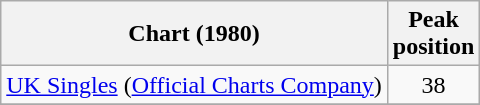<table class="wikitable sortable">
<tr>
<th>Chart (1980)</th>
<th>Peak<br>position</th>
</tr>
<tr>
<td align="left"><a href='#'>UK Singles</a> (<a href='#'>Official Charts Company</a>)</td>
<td style="text-align:center;">38</td>
</tr>
<tr>
</tr>
</table>
